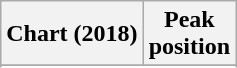<table class="wikitable sortable plainrowheaders" style="text-align:center">
<tr>
<th scope="col">Chart (2018)</th>
<th scope="col">Peak<br> position</th>
</tr>
<tr>
</tr>
<tr>
</tr>
<tr>
</tr>
<tr>
</tr>
<tr>
</tr>
</table>
